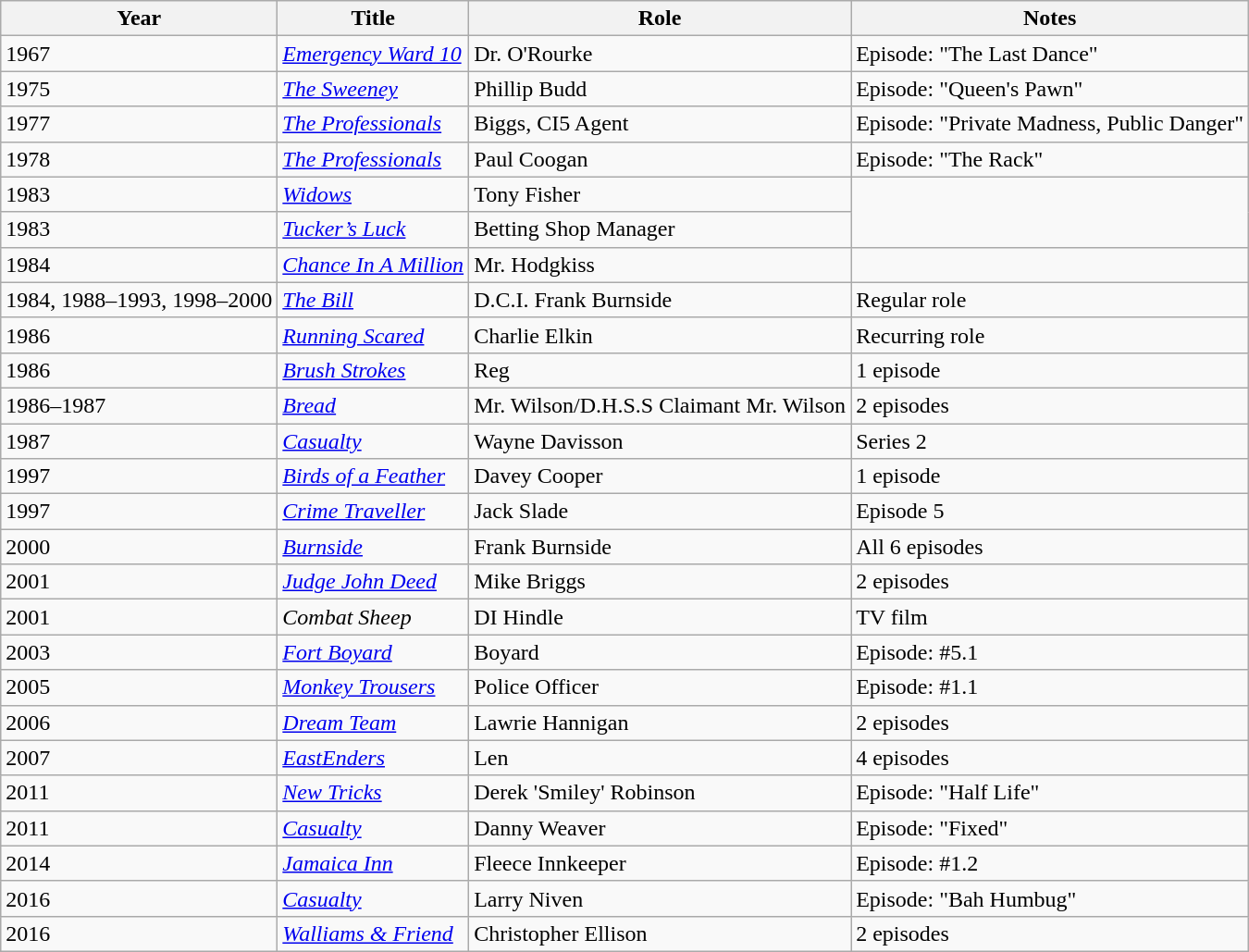<table class="wikitable sortable">
<tr>
<th>Year</th>
<th>Title</th>
<th>Role</th>
<th class = "unsortable">Notes</th>
</tr>
<tr>
<td>1967</td>
<td><em><a href='#'>Emergency Ward 10</a></em></td>
<td>Dr. O'Rourke</td>
<td>Episode: "The Last Dance"</td>
</tr>
<tr>
<td>1975</td>
<td><em><a href='#'>The Sweeney</a></em></td>
<td>Phillip Budd</td>
<td>Episode: "Queen's Pawn"</td>
</tr>
<tr>
<td>1977</td>
<td><em><a href='#'>The Professionals</a></em></td>
<td>Biggs, CI5 Agent</td>
<td>Episode: "Private Madness, Public Danger"</td>
</tr>
<tr>
<td>1978</td>
<td><em><a href='#'>The Professionals</a></em></td>
<td>Paul Coogan</td>
<td>Episode: "The Rack"</td>
</tr>
<tr>
<td>1983</td>
<td><em><a href='#'>Widows</a></em></td>
<td>Tony Fisher</td>
</tr>
<tr>
<td>1983</td>
<td><em><a href='#'>Tucker’s Luck</a></em></td>
<td>Betting Shop Manager</td>
</tr>
<tr>
<td>1984</td>
<td><em><a href='#'>Chance In A Million</a></em></td>
<td>Mr. Hodgkiss</td>
<td></td>
</tr>
<tr>
<td>1984, 1988–1993, 1998–2000</td>
<td><em><a href='#'>The Bill</a></em></td>
<td>D.C.I. Frank Burnside</td>
<td>Regular role</td>
</tr>
<tr>
<td>1986</td>
<td><em><a href='#'>Running Scared</a></em></td>
<td>Charlie Elkin</td>
<td>Recurring role</td>
</tr>
<tr>
<td>1986</td>
<td><em><a href='#'>Brush Strokes</a></em></td>
<td>Reg</td>
<td>1 episode</td>
</tr>
<tr>
<td>1986–1987</td>
<td><em><a href='#'>Bread</a></em></td>
<td>Mr. Wilson/D.H.S.S Claimant Mr. Wilson</td>
<td>2 episodes</td>
</tr>
<tr>
<td>1987</td>
<td><em><a href='#'>Casualty</a></em></td>
<td>Wayne Davisson</td>
<td>Series 2</td>
</tr>
<tr>
<td>1997</td>
<td><em><a href='#'>Birds of a Feather</a></em></td>
<td>Davey Cooper</td>
<td>1 episode</td>
</tr>
<tr>
<td>1997</td>
<td><em><a href='#'>Crime Traveller</a></em></td>
<td>Jack Slade</td>
<td>Episode 5</td>
</tr>
<tr>
<td>2000</td>
<td><em><a href='#'>Burnside</a></em></td>
<td>Frank Burnside</td>
<td>All 6 episodes</td>
</tr>
<tr>
<td>2001</td>
<td><em><a href='#'>Judge John Deed</a></em></td>
<td>Mike Briggs</td>
<td>2 episodes</td>
</tr>
<tr>
<td>2001</td>
<td><em>Combat Sheep</em></td>
<td>DI Hindle</td>
<td>TV film</td>
</tr>
<tr>
<td>2003</td>
<td><em><a href='#'>Fort Boyard</a></em></td>
<td>Boyard</td>
<td>Episode: #5.1</td>
</tr>
<tr>
<td>2005</td>
<td><em><a href='#'>Monkey Trousers</a></em></td>
<td>Police Officer</td>
<td>Episode: #1.1</td>
</tr>
<tr>
<td>2006</td>
<td><em><a href='#'>Dream Team</a></em></td>
<td>Lawrie Hannigan</td>
<td>2 episodes</td>
</tr>
<tr>
<td>2007</td>
<td><em><a href='#'>EastEnders</a></em></td>
<td>Len</td>
<td>4 episodes</td>
</tr>
<tr>
<td>2011</td>
<td><em><a href='#'>New Tricks</a></em></td>
<td>Derek 'Smiley' Robinson</td>
<td>Episode: "Half Life"</td>
</tr>
<tr>
<td>2011</td>
<td><em><a href='#'>Casualty</a></em></td>
<td>Danny Weaver</td>
<td>Episode: "Fixed"</td>
</tr>
<tr>
<td>2014</td>
<td><em><a href='#'>Jamaica Inn</a></em></td>
<td>Fleece Innkeeper</td>
<td>Episode: #1.2</td>
</tr>
<tr>
<td>2016</td>
<td><em><a href='#'>Casualty</a></em></td>
<td>Larry Niven</td>
<td>Episode: "Bah Humbug"</td>
</tr>
<tr>
<td>2016</td>
<td><em><a href='#'>Walliams & Friend</a></em></td>
<td>Christopher Ellison</td>
<td>2 episodes</td>
</tr>
</table>
